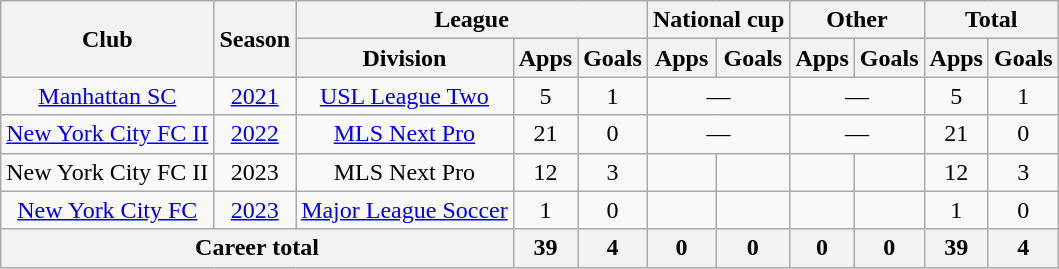<table class="wikitable" style="text-align:center">
<tr>
<th rowspan="2">Club</th>
<th rowspan="2">Season</th>
<th colspan="3">League</th>
<th colspan="2">National cup</th>
<th colspan="2">Other</th>
<th colspan="2">Total</th>
</tr>
<tr>
<th>Division</th>
<th>Apps</th>
<th>Goals</th>
<th>Apps</th>
<th>Goals</th>
<th>Apps</th>
<th>Goals</th>
<th>Apps</th>
<th>Goals</th>
</tr>
<tr>
<td><a href='#'>Manhattan SC</a></td>
<td><a href='#'>2021</a></td>
<td><a href='#'>USL League Two</a></td>
<td>5</td>
<td>1</td>
<td colspan=2>—</td>
<td colspan=2>—</td>
<td>5</td>
<td>1</td>
</tr>
<tr>
<td><a href='#'>New York City FC II</a></td>
<td><a href='#'>2022</a></td>
<td><a href='#'>MLS Next Pro</a></td>
<td>21</td>
<td>0</td>
<td colspan=2>—</td>
<td colspan=2>—</td>
<td>21</td>
<td>0</td>
</tr>
<tr>
<td>New York City FC II</td>
<td>2023</td>
<td>MLS Next Pro</td>
<td>12</td>
<td>3</td>
<td></td>
<td></td>
<td></td>
<td></td>
<td>12</td>
<td>3</td>
</tr>
<tr>
<td><a href='#'>New York City FC</a></td>
<td><a href='#'>2023</a></td>
<td><a href='#'>Major League Soccer</a></td>
<td>1</td>
<td>0</td>
<td></td>
<td></td>
<td></td>
<td></td>
<td>1</td>
<td>0</td>
</tr>
<tr>
<th colspan="3">Career total</th>
<th>39</th>
<th>4</th>
<th>0</th>
<th>0</th>
<th>0</th>
<th>0</th>
<th>39</th>
<th>4</th>
</tr>
</table>
